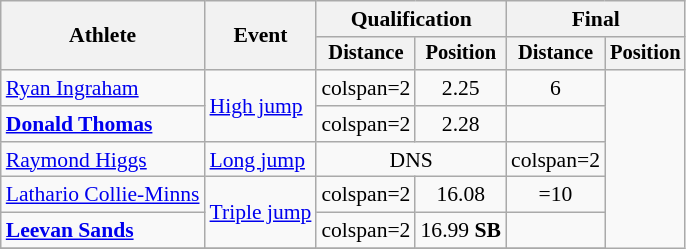<table class=wikitable style="font-size:90%">
<tr>
<th rowspan="2">Athlete</th>
<th rowspan="2">Event</th>
<th colspan="2">Qualification</th>
<th colspan="2">Final</th>
</tr>
<tr style="font-size:95%">
<th>Distance</th>
<th>Position</th>
<th>Distance</th>
<th>Position</th>
</tr>
<tr align=center>
<td align=left><a href='#'>Ryan Ingraham</a></td>
<td align=left rowspan=2><a href='#'>High jump</a></td>
<td>colspan=2 </td>
<td>2.25</td>
<td>6</td>
</tr>
<tr align=center>
<td align=left><strong><a href='#'>Donald Thomas</a></strong></td>
<td>colspan=2 </td>
<td>2.28</td>
<td></td>
</tr>
<tr align=center>
<td align=left><a href='#'>Raymond Higgs</a></td>
<td align=left rowspan=1><a href='#'>Long jump</a></td>
<td colspan="2">DNS</td>
<td>colspan=2 </td>
</tr>
<tr align=center>
<td align=left><a href='#'>Lathario Collie-Minns</a></td>
<td align=left rowspan=2><a href='#'>Triple jump</a></td>
<td>colspan=2 </td>
<td>16.08</td>
<td>=10</td>
</tr>
<tr align=center>
<td align=left><strong><a href='#'>Leevan Sands</a></strong></td>
<td>colspan=2 </td>
<td>16.99 <strong>SB</strong></td>
<td></td>
</tr>
<tr align=center>
</tr>
</table>
